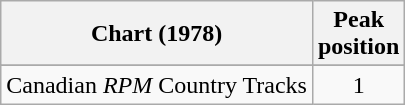<table class="wikitable sortable">
<tr>
<th align="left">Chart (1978)</th>
<th align="center">Peak<br>position</th>
</tr>
<tr>
</tr>
<tr>
<td align="left">Canadian <em>RPM</em> Country Tracks</td>
<td align="center">1</td>
</tr>
</table>
